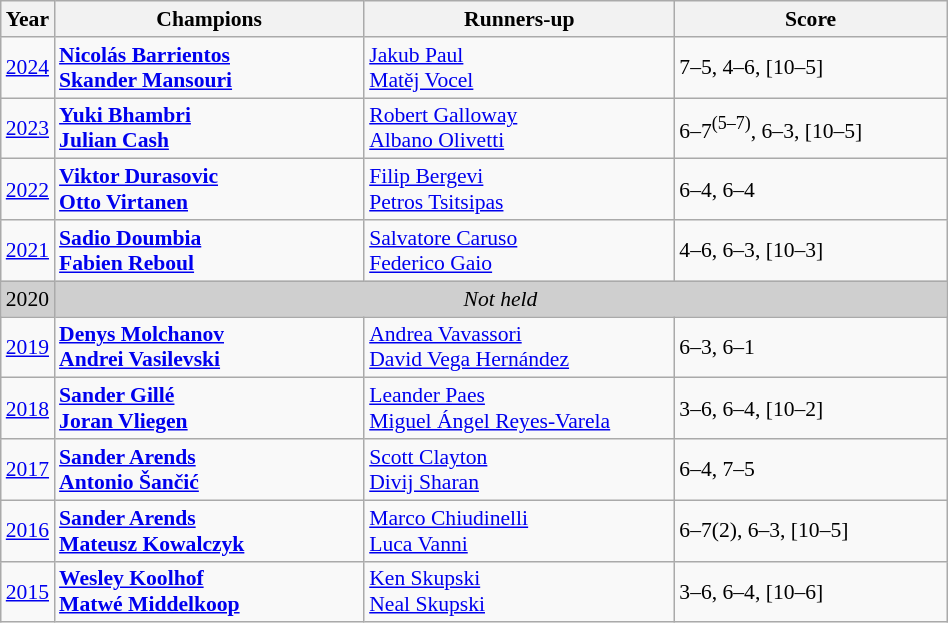<table class="wikitable" style="font-size:90%">
<tr>
<th>Year</th>
<th width="200">Champions</th>
<th width="200">Runners-up</th>
<th width="175">Score</th>
</tr>
<tr>
<td><a href='#'>2024</a></td>
<td> <strong><a href='#'>Nicolás Barrientos</a></strong> <br>  <strong><a href='#'>Skander Mansouri</a></strong></td>
<td> <a href='#'>Jakub Paul</a> <br>  <a href='#'>Matěj Vocel</a></td>
<td>7–5, 4–6, [10–5]</td>
</tr>
<tr>
<td><a href='#'>2023</a></td>
<td> <strong><a href='#'>Yuki Bhambri</a></strong> <br>  <strong><a href='#'>Julian Cash</a></strong></td>
<td> <a href='#'>Robert Galloway</a> <br>  <a href='#'>Albano Olivetti</a></td>
<td>6–7<sup>(5–7)</sup>, 6–3, [10–5]</td>
</tr>
<tr>
<td><a href='#'>2022</a></td>
<td> <strong><a href='#'>Viktor Durasovic</a></strong> <br>  <strong><a href='#'>Otto Virtanen</a></strong></td>
<td> <a href='#'>Filip Bergevi</a> <br>  <a href='#'>Petros Tsitsipas</a></td>
<td>6–4, 6–4</td>
</tr>
<tr>
<td><a href='#'>2021</a></td>
<td> <strong><a href='#'>Sadio Doumbia</a></strong> <br>  <strong><a href='#'>Fabien Reboul</a></strong></td>
<td> <a href='#'>Salvatore Caruso</a> <br>  <a href='#'>Federico Gaio</a></td>
<td>4–6, 6–3, [10–3]</td>
</tr>
<tr>
<td style="background:#cfcfcf">2020</td>
<td colspan=3 align=center style="background:#cfcfcf"><em>Not held</em></td>
</tr>
<tr>
<td><a href='#'>2019</a></td>
<td> <strong><a href='#'>Denys Molchanov</a></strong> <br>  <strong><a href='#'>Andrei Vasilevski</a></strong></td>
<td> <a href='#'>Andrea Vavassori</a> <br>  <a href='#'>David Vega Hernández</a></td>
<td>6–3, 6–1</td>
</tr>
<tr>
<td><a href='#'>2018</a></td>
<td> <strong><a href='#'>Sander Gillé</a></strong> <br>  <strong><a href='#'>Joran Vliegen</a></strong></td>
<td> <a href='#'>Leander Paes</a> <br>  <a href='#'>Miguel Ángel Reyes-Varela</a></td>
<td>3–6, 6–4, [10–2]</td>
</tr>
<tr>
<td><a href='#'>2017</a></td>
<td> <strong><a href='#'>Sander Arends</a></strong> <br>  <strong><a href='#'>Antonio Šančić</a></strong></td>
<td> <a href='#'>Scott Clayton</a> <br>  <a href='#'>Divij Sharan</a></td>
<td>6–4, 7–5</td>
</tr>
<tr>
<td><a href='#'>2016</a></td>
<td> <strong><a href='#'>Sander Arends</a></strong> <br>  <strong><a href='#'>Mateusz Kowalczyk</a></strong></td>
<td> <a href='#'>Marco Chiudinelli</a> <br>  <a href='#'>Luca Vanni</a></td>
<td>6–7(2), 6–3, [10–5]</td>
</tr>
<tr>
<td><a href='#'>2015</a></td>
<td> <strong><a href='#'>Wesley Koolhof</a></strong> <br>  <strong><a href='#'>Matwé Middelkoop</a></strong></td>
<td> <a href='#'>Ken Skupski</a> <br>  <a href='#'>Neal Skupski</a></td>
<td>3–6, 6–4, [10–6]</td>
</tr>
</table>
